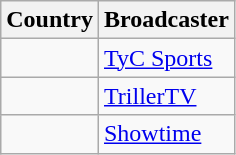<table class="wikitable">
<tr>
<th align=center>Country</th>
<th align=center>Broadcaster</th>
</tr>
<tr>
<td></td>
<td><a href='#'>TyC Sports</a></td>
</tr>
<tr>
<td></td>
<td><a href='#'>TrillerTV</a></td>
</tr>
<tr>
<td></td>
<td><a href='#'>Showtime</a></td>
</tr>
</table>
